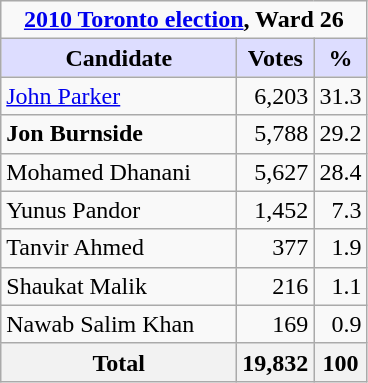<table class="wikitable">
<tr>
<td colspan="3" style="text-align:center;"><strong><a href='#'>2010 Toronto election</a>, Ward 26</strong></td>
</tr>
<tr>
<th style="background:#ddf; width:150px;">Candidate</th>
<th style="background:#ddf;">Votes</th>
<th style="background:#ddf;">%</th>
</tr>
<tr>
<td><a href='#'>John Parker</a></td>
<td align=right>6,203</td>
<td align=right>31.3</td>
</tr>
<tr>
<td><strong>Jon Burnside</strong></td>
<td align=right>5,788</td>
<td align=right>29.2</td>
</tr>
<tr>
<td>Mohamed Dhanani</td>
<td align=right>5,627</td>
<td align=right>28.4</td>
</tr>
<tr>
<td>Yunus Pandor</td>
<td align=right>1,452</td>
<td align=right>7.3</td>
</tr>
<tr>
<td>Tanvir Ahmed</td>
<td align=right>377</td>
<td align=right>1.9</td>
</tr>
<tr>
<td>Shaukat Malik</td>
<td align=right>216</td>
<td align=right>1.1</td>
</tr>
<tr>
<td>Nawab Salim Khan</td>
<td align=right>169</td>
<td align=right>0.9</td>
</tr>
<tr>
<th>Total</th>
<th align=right>19,832</th>
<th align=right>100</th>
</tr>
</table>
